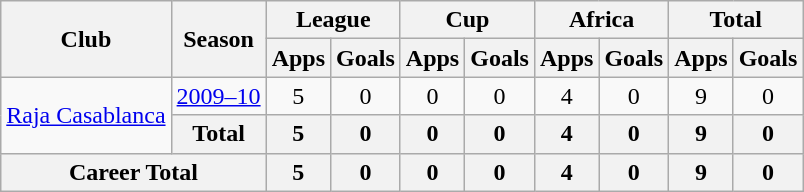<table class="wikitable" style="text-align:center">
<tr>
<th rowspan=2>Club</th>
<th rowspan=2>Season</th>
<th colspan=2>League</th>
<th colspan=2>Cup</th>
<th colspan=2>Africa</th>
<th colspan=2>Total</th>
</tr>
<tr>
<th>Apps</th>
<th>Goals</th>
<th>Apps</th>
<th>Goals</th>
<th>Apps</th>
<th>Goals</th>
<th>Apps</th>
<th>Goals</th>
</tr>
<tr>
<td rowspan=2 valign="center"><a href='#'>Raja Casablanca</a></td>
<td><a href='#'>2009–10</a></td>
<td>5</td>
<td>0</td>
<td>0</td>
<td>0</td>
<td>4</td>
<td>0</td>
<td>9</td>
<td>0</td>
</tr>
<tr>
<th>Total</th>
<th>5</th>
<th>0</th>
<th>0</th>
<th>0</th>
<th>4</th>
<th>0</th>
<th>9</th>
<th>0</th>
</tr>
<tr>
<th colspan=2>Career Total</th>
<th>5</th>
<th>0</th>
<th>0</th>
<th>0</th>
<th>4</th>
<th>0</th>
<th>9</th>
<th>0</th>
</tr>
</table>
